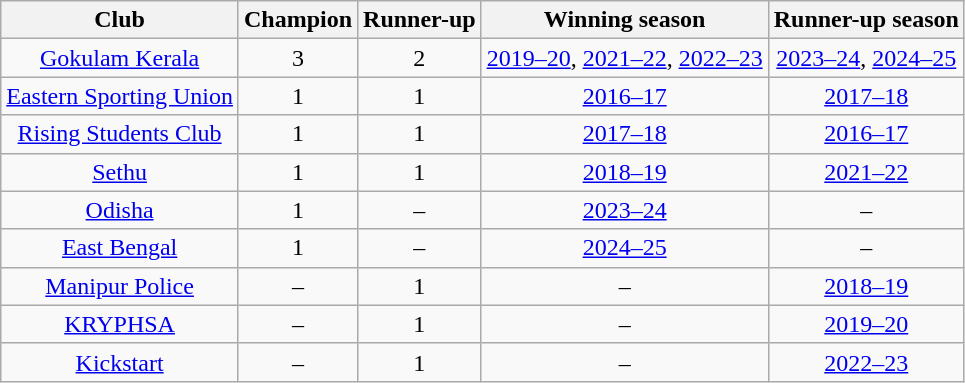<table class="wikitable sortable" style="text-align:center; white-space:nowrap;">
<tr>
<th>Club</th>
<th>Champion</th>
<th>Runner-up</th>
<th>Winning season</th>
<th>Runner-up season</th>
</tr>
<tr>
<td><a href='#'>Gokulam Kerala</a></td>
<td>3</td>
<td>2</td>
<td><a href='#'>2019–20</a>, <a href='#'>2021–22</a>, <a href='#'>2022–23</a></td>
<td><a href='#'>2023–24</a>, <a href='#'>2024–25</a></td>
</tr>
<tr>
<td><a href='#'>Eastern Sporting Union</a></td>
<td>1</td>
<td>1</td>
<td><a href='#'>2016–17</a></td>
<td><a href='#'>2017–18</a></td>
</tr>
<tr>
<td><a href='#'>Rising Students Club</a></td>
<td>1</td>
<td>1</td>
<td><a href='#'>2017–18</a></td>
<td><a href='#'>2016–17</a></td>
</tr>
<tr>
<td><a href='#'>Sethu</a></td>
<td>1</td>
<td>1</td>
<td><a href='#'>2018–19</a></td>
<td><a href='#'>2021–22</a></td>
</tr>
<tr>
<td><a href='#'>Odisha</a></td>
<td>1</td>
<td>–</td>
<td><a href='#'>2023–24</a></td>
<td>–</td>
</tr>
<tr>
<td><a href='#'>East Bengal</a></td>
<td>1</td>
<td>–</td>
<td><a href='#'>2024–25</a></td>
<td>–</td>
</tr>
<tr>
<td><a href='#'>Manipur Police</a></td>
<td>–</td>
<td>1</td>
<td>–</td>
<td><a href='#'>2018–19</a></td>
</tr>
<tr>
<td><a href='#'>KRYPHSA</a></td>
<td>–</td>
<td>1</td>
<td>–</td>
<td><a href='#'>2019–20</a></td>
</tr>
<tr>
<td><a href='#'>Kickstart</a></td>
<td>–</td>
<td>1</td>
<td>–</td>
<td><a href='#'>2022–23</a></td>
</tr>
</table>
